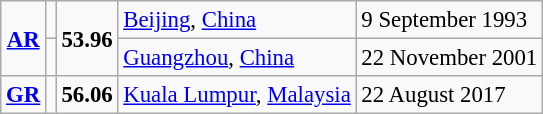<table class="wikitable" style="font-size:95%; position:relative;">
<tr>
<td rowspan=2 align=center><strong><a href='#'>AR</a></strong></td>
<td></td>
<td rowspan=2><strong>53.96</strong></td>
<td><a href='#'>Beijing</a>, <a href='#'>China</a></td>
<td>9 September 1993</td>
</tr>
<tr>
<td></td>
<td><a href='#'>Guangzhou</a>, <a href='#'>China</a></td>
<td>22 November 2001</td>
</tr>
<tr>
<td align=center><strong><a href='#'>GR</a></strong></td>
<td></td>
<td><strong>56.06</strong></td>
<td><a href='#'>Kuala Lumpur</a>, <a href='#'>Malaysia</a></td>
<td>22 August 2017</td>
</tr>
</table>
